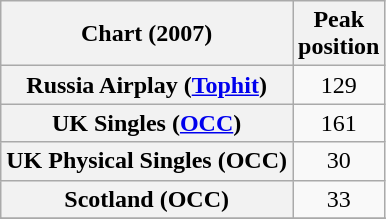<table class="wikitable sortable plainrowheaders" style="text-align:center">
<tr>
<th>Chart (2007)</th>
<th>Peak<br>position</th>
</tr>
<tr>
<th scope="row">Russia Airplay (<a href='#'>Tophit</a>)</th>
<td>129</td>
</tr>
<tr>
<th scope="row">UK Singles (<a href='#'>OCC</a>)</th>
<td>161</td>
</tr>
<tr>
<th scope="row">UK Physical Singles (OCC)</th>
<td>30</td>
</tr>
<tr>
<th scope="row">Scotland (OCC)</th>
<td>33</td>
</tr>
<tr>
</tr>
<tr>
</tr>
<tr>
</tr>
</table>
